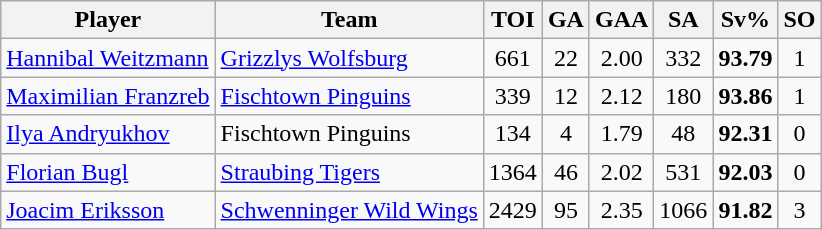<table class="wikitable sortable" style="text-align:center;">
<tr>
<th>Player</th>
<th>Team</th>
<th>TOI</th>
<th>GA</th>
<th>GAA</th>
<th>SA</th>
<th>Sv%</th>
<th>SO</th>
</tr>
<tr>
<td style="text-align:left;"> <a href='#'>Hannibal Weitzmann</a></td>
<td style="text-align:left;"><a href='#'>Grizzlys Wolfsburg</a></td>
<td>661</td>
<td>22</td>
<td>2.00</td>
<td>332</td>
<td><strong>93.79</strong></td>
<td>1</td>
</tr>
<tr>
<td style="text-align:left;"> <a href='#'>Maximilian Franzreb</a></td>
<td style="text-align:left;"><a href='#'>Fischtown Pinguins</a></td>
<td>339</td>
<td>12</td>
<td>2.12</td>
<td>180</td>
<td><strong>93.86</strong></td>
<td>1</td>
</tr>
<tr>
<td style="text-align:left;"> <a href='#'>Ilya Andryukhov</a></td>
<td style="text-align:left;">Fischtown Pinguins</td>
<td>134</td>
<td>4</td>
<td>1.79</td>
<td>48</td>
<td><strong>92.31</strong></td>
<td>0</td>
</tr>
<tr>
<td style="text-align:left;"> <a href='#'>Florian Bugl</a></td>
<td style="text-align:left;"><a href='#'>Straubing Tigers</a></td>
<td>1364</td>
<td>46</td>
<td>2.02</td>
<td>531</td>
<td><strong>92.03</strong></td>
<td>0</td>
</tr>
<tr>
<td style="text-align:left;"> <a href='#'>Joacim Eriksson</a></td>
<td style="text-align:left;"><a href='#'>Schwenninger Wild Wings</a></td>
<td>2429</td>
<td>95</td>
<td>2.35</td>
<td>1066</td>
<td><strong>91.82</strong></td>
<td>3</td>
</tr>
</table>
